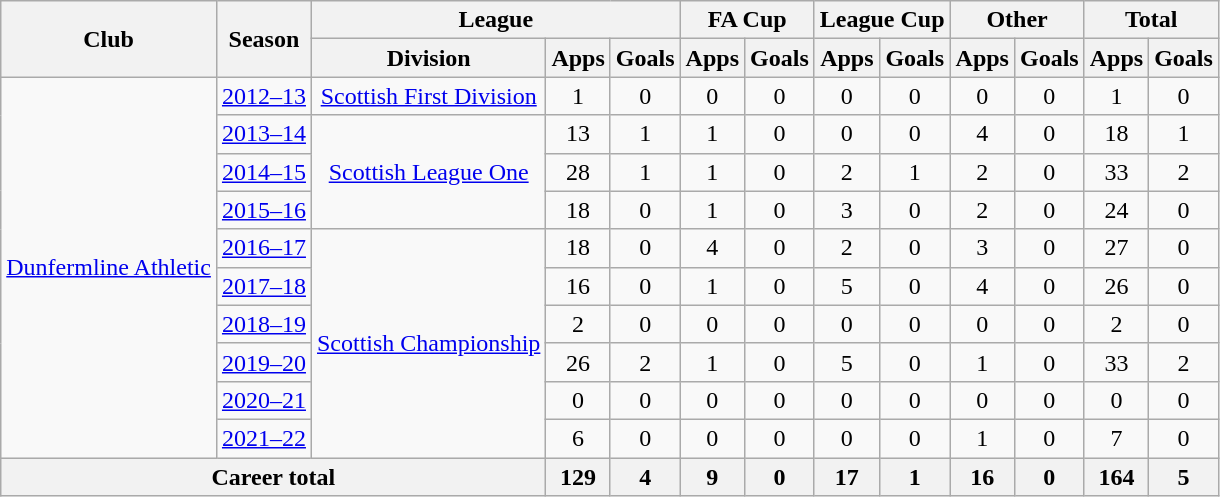<table class="wikitable" style="text-align: center">
<tr>
<th rowspan="2">Club</th>
<th rowspan="2">Season</th>
<th colspan="3">League</th>
<th colspan="2">FA Cup</th>
<th colspan="2">League Cup</th>
<th colspan="2">Other</th>
<th colspan="2">Total</th>
</tr>
<tr>
<th>Division</th>
<th>Apps</th>
<th>Goals</th>
<th>Apps</th>
<th>Goals</th>
<th>Apps</th>
<th>Goals</th>
<th>Apps</th>
<th>Goals</th>
<th>Apps</th>
<th>Goals</th>
</tr>
<tr>
<td rowspan="10"><a href='#'>Dunfermline Athletic</a></td>
<td><a href='#'>2012–13</a></td>
<td><a href='#'>Scottish First Division</a></td>
<td>1</td>
<td>0</td>
<td>0</td>
<td>0</td>
<td>0</td>
<td>0</td>
<td>0</td>
<td>0</td>
<td>1</td>
<td>0</td>
</tr>
<tr>
<td><a href='#'>2013–14</a></td>
<td rowspan="3"><a href='#'>Scottish League One</a></td>
<td>13</td>
<td>1</td>
<td>1</td>
<td>0</td>
<td>0</td>
<td>0</td>
<td>4</td>
<td>0</td>
<td>18</td>
<td>1</td>
</tr>
<tr>
<td><a href='#'>2014–15</a></td>
<td>28</td>
<td>1</td>
<td>1</td>
<td>0</td>
<td>2</td>
<td>1</td>
<td>2</td>
<td>0</td>
<td>33</td>
<td>2</td>
</tr>
<tr>
<td><a href='#'>2015–16</a></td>
<td>18</td>
<td>0</td>
<td>1</td>
<td>0</td>
<td>3</td>
<td>0</td>
<td>2</td>
<td>0</td>
<td>24</td>
<td>0</td>
</tr>
<tr>
<td><a href='#'>2016–17</a></td>
<td rowspan="6"><a href='#'>Scottish Championship</a></td>
<td>18</td>
<td>0</td>
<td>4</td>
<td>0</td>
<td>2</td>
<td>0</td>
<td>3</td>
<td>0</td>
<td>27</td>
<td>0</td>
</tr>
<tr>
<td><a href='#'>2017–18</a></td>
<td>16</td>
<td>0</td>
<td>1</td>
<td>0</td>
<td>5</td>
<td>0</td>
<td>4</td>
<td>0</td>
<td>26</td>
<td>0</td>
</tr>
<tr>
<td><a href='#'>2018–19</a></td>
<td>2</td>
<td>0</td>
<td>0</td>
<td>0</td>
<td>0</td>
<td>0</td>
<td>0</td>
<td>0</td>
<td>2</td>
<td>0</td>
</tr>
<tr>
<td><a href='#'>2019–20</a></td>
<td>26</td>
<td>2</td>
<td>1</td>
<td>0</td>
<td>5</td>
<td>0</td>
<td>1</td>
<td>0</td>
<td>33</td>
<td>2</td>
</tr>
<tr>
<td><a href='#'>2020–21</a></td>
<td>0</td>
<td>0</td>
<td>0</td>
<td>0</td>
<td>0</td>
<td>0</td>
<td>0</td>
<td>0</td>
<td>0</td>
<td>0</td>
</tr>
<tr>
<td><a href='#'>2021–22</a></td>
<td>6</td>
<td>0</td>
<td>0</td>
<td>0</td>
<td>0</td>
<td>0</td>
<td>1</td>
<td>0</td>
<td>7</td>
<td>0</td>
</tr>
<tr>
<th colspan="3">Career total</th>
<th>129</th>
<th>4</th>
<th>9</th>
<th>0</th>
<th>17</th>
<th>1</th>
<th>16</th>
<th>0</th>
<th>164</th>
<th>5</th>
</tr>
</table>
